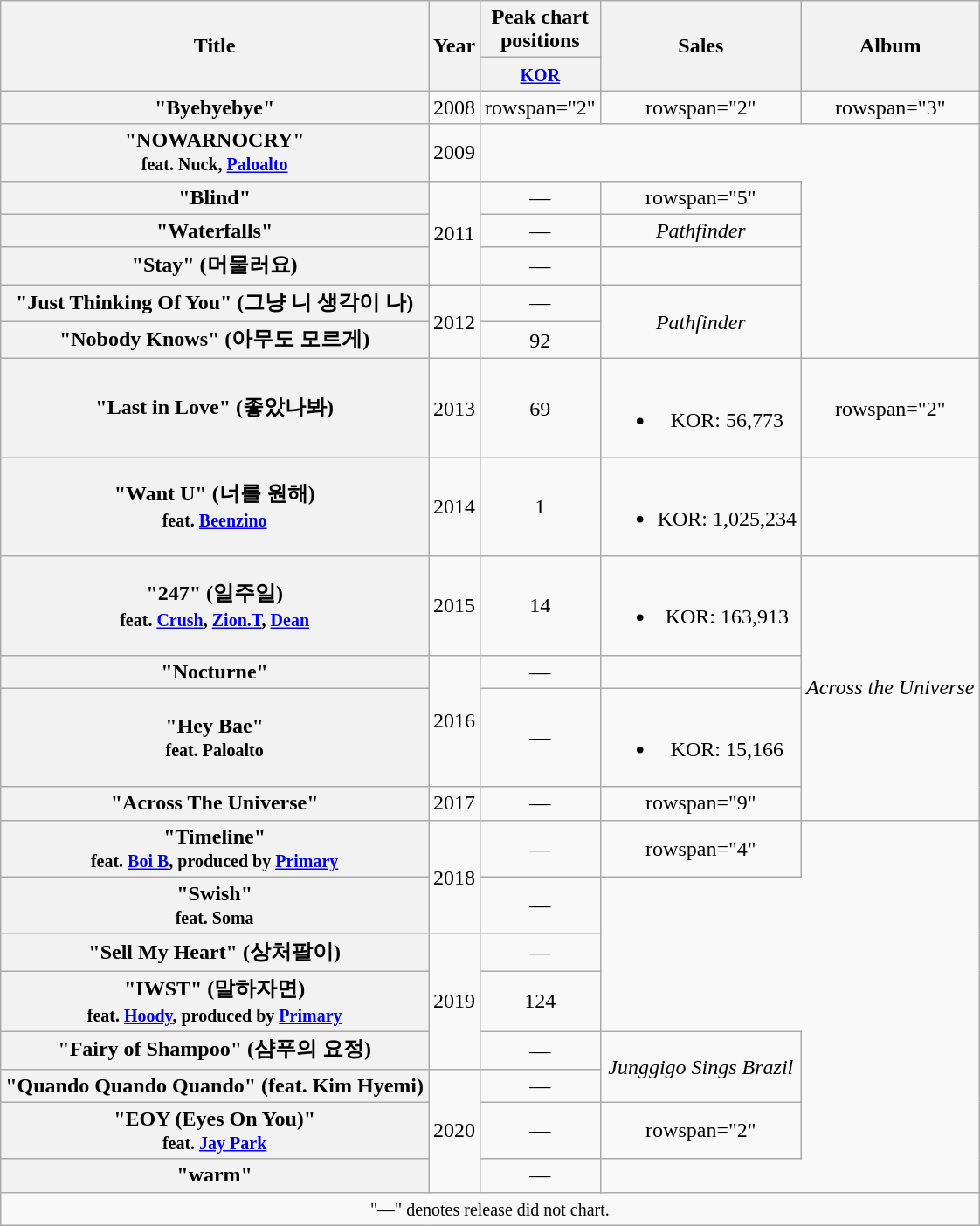<table class="wikitable plainrowheaders" style="text-align:center;">
<tr>
<th scope="col" rowspan="2">Title</th>
<th scope="col" rowspan="2">Year</th>
<th scope="col" colspan="1" style="width:5em;">Peak chart positions</th>
<th scope="col" rowspan="2">Sales</th>
<th scope="col" rowspan="2">Album</th>
</tr>
<tr>
<th><small><a href='#'>KOR</a></small><br></th>
</tr>
<tr>
<th scope="row">"Byebyebye"</th>
<td>2008</td>
<td>rowspan="2" </td>
<td>rowspan="2" </td>
<td>rowspan="3" </td>
</tr>
<tr>
<th scope="row">"NOWARNOCRY"<br><small>feat. Nuck, <a href='#'>Paloalto</a></small></th>
<td>2009</td>
</tr>
<tr>
<th scope="row">"Blind"</th>
<td rowspan="3">2011</td>
<td>—</td>
<td>rowspan="5" </td>
</tr>
<tr>
<th scope="row">"Waterfalls"</th>
<td>—</td>
<td><em>Pathfinder</em></td>
</tr>
<tr>
<th scope="row">"Stay" (머물러요)</th>
<td>—</td>
<td></td>
</tr>
<tr>
<th scope="row">"Just Thinking Of You" (그냥 니 생각이 나)</th>
<td rowspan="2">2012</td>
<td>—</td>
<td rowspan="2"><em>Pathfinder</em></td>
</tr>
<tr>
<th scope="row">"Nobody Knows" (아무도 모르게)</th>
<td>92</td>
</tr>
<tr>
<th scope="row">"Last in Love" (좋았나봐)</th>
<td>2013</td>
<td>69</td>
<td><br><ul><li>KOR: 56,773</li></ul></td>
<td>rowspan="2" </td>
</tr>
<tr>
<th scope="row">"Want U" (너를 원해)<br><small>feat. <a href='#'>Beenzino</a></small></th>
<td>2014</td>
<td>1</td>
<td><br><ul><li>KOR: 1,025,234</li></ul></td>
</tr>
<tr>
<th scope="row">"247" (일주일)<br><small>feat. <a href='#'>Crush</a>, <a href='#'>Zion.T</a>, <a href='#'>Dean</a></small></th>
<td>2015</td>
<td>14</td>
<td><br><ul><li>KOR: 163,913</li></ul></td>
<td rowspan="4"><em>Across the Universe</em></td>
</tr>
<tr>
<th scope="row">"Nocturne"</th>
<td rowspan="2">2016</td>
<td>—</td>
<td></td>
</tr>
<tr>
<th scope="row">"Hey Bae"<br><small>feat. Paloalto</small></th>
<td>—</td>
<td><br><ul><li>KOR: 15,166</li></ul></td>
</tr>
<tr>
<th scope="row">"Across The Universe"</th>
<td>2017</td>
<td>—</td>
<td>rowspan="9" </td>
</tr>
<tr>
<th scope="row">"Timeline"<br><small>feat. <a href='#'>Boi B</a>, produced by <a href='#'>Primary</a></small></th>
<td rowspan="2">2018</td>
<td>—</td>
<td>rowspan="4" </td>
</tr>
<tr>
<th scope="row">"Swish"<br><small>feat. Soma</small></th>
<td>—</td>
</tr>
<tr>
<th scope="row">"Sell My Heart" (상처팔이)</th>
<td rowspan="3">2019</td>
<td>—</td>
</tr>
<tr>
<th scope="row">"IWST" (말하자면)<br><small>feat. <a href='#'>Hoody</a>, produced by <a href='#'>Primary</a></small></th>
<td>124</td>
</tr>
<tr>
<th scope="row">"Fairy of Shampoo" (샴푸의 요정)</th>
<td>—</td>
<td rowspan="2"><em>Junggigo Sings Brazil</em></td>
</tr>
<tr>
<th scope="row">"Quando Quando Quando" (feat. Kim Hyemi)</th>
<td rowspan="3">2020</td>
<td>—</td>
</tr>
<tr>
<th scope="row">"EOY (Eyes On You)"<br><small>feat. <a href='#'>Jay Park</a></small></th>
<td>—</td>
<td>rowspan="2" </td>
</tr>
<tr>
<th scope="row">"warm"</th>
<td>—</td>
</tr>
<tr>
<td colspan="5"><small>"—" denotes release did not chart.</small></td>
</tr>
</table>
